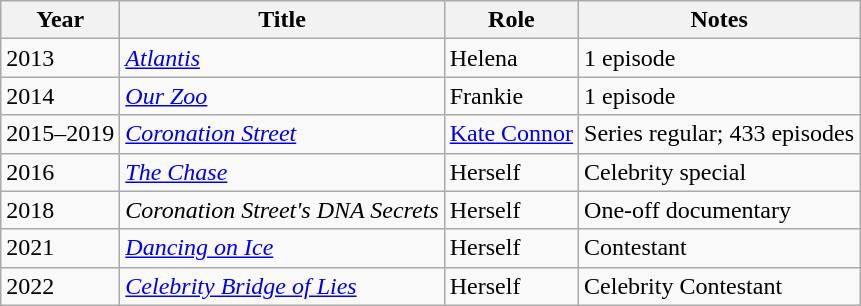<table class="wikitable">
<tr>
<th>Year</th>
<th>Title</th>
<th>Role</th>
<th>Notes</th>
</tr>
<tr>
<td>2013</td>
<td><em><a href='#'>Atlantis</a></em></td>
<td>Helena</td>
<td>1 episode</td>
</tr>
<tr>
<td>2014</td>
<td><em><a href='#'>Our Zoo</a></em></td>
<td>Frankie</td>
<td>1 episode</td>
</tr>
<tr>
<td>2015–2019</td>
<td><em><a href='#'>Coronation Street</a></em></td>
<td><a href='#'>Kate Connor</a></td>
<td>Series regular; 433 episodes</td>
</tr>
<tr>
<td>2016</td>
<td><em><a href='#'>The Chase</a></em></td>
<td>Herself</td>
<td>Celebrity special</td>
</tr>
<tr>
<td>2018</td>
<td><em>Coronation Street's DNA Secrets</em></td>
<td>Herself</td>
<td>One-off documentary</td>
</tr>
<tr>
<td>2021</td>
<td><em><a href='#'>Dancing on Ice</a></em></td>
<td>Herself</td>
<td>Contestant</td>
</tr>
<tr>
<td>2022</td>
<td><em><a href='#'>Celebrity Bridge of Lies</a></em></td>
<td>Herself</td>
<td>Celebrity Contestant</td>
</tr>
</table>
